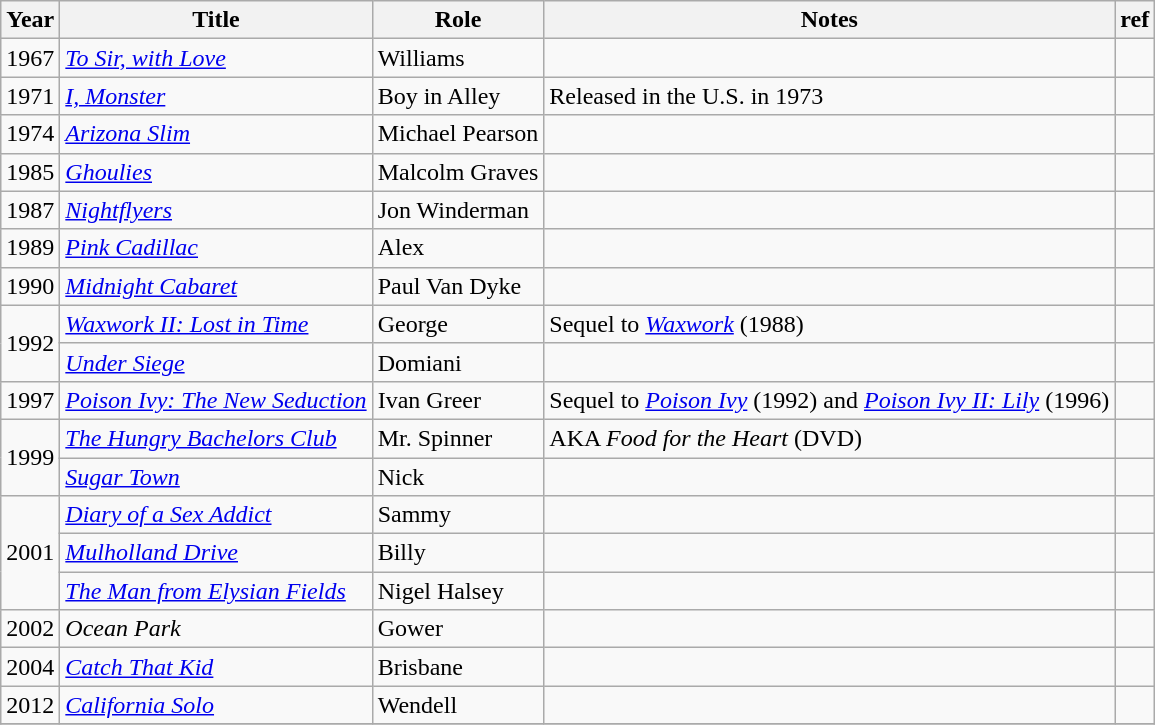<table class="wikitable sortable">
<tr>
<th>Year</th>
<th>Title</th>
<th>Role</th>
<th class="unsortable">Notes</th>
<th>ref</th>
</tr>
<tr>
<td>1967</td>
<td><em><a href='#'>To Sir, with Love</a></em></td>
<td>Williams</td>
<td></td>
</tr>
<tr>
<td>1971</td>
<td><em><a href='#'>I, Monster</a></em></td>
<td>Boy in Alley</td>
<td>Released in the U.S. in 1973</td>
<td></td>
</tr>
<tr>
<td>1974</td>
<td><em><a href='#'>Arizona Slim</a></em></td>
<td>Michael Pearson</td>
<td></td>
<td></td>
</tr>
<tr>
<td>1985</td>
<td><em><a href='#'>Ghoulies</a></em></td>
<td>Malcolm Graves</td>
<td></td>
<td></td>
</tr>
<tr>
<td>1987</td>
<td><em><a href='#'>Nightflyers</a></em></td>
<td>Jon Winderman</td>
<td></td>
<td></td>
</tr>
<tr>
<td>1989</td>
<td><em><a href='#'>Pink Cadillac</a></em></td>
<td>Alex</td>
<td></td>
<td></td>
</tr>
<tr>
<td>1990</td>
<td><em><a href='#'>Midnight Cabaret</a></em></td>
<td>Paul Van Dyke</td>
<td></td>
<td></td>
</tr>
<tr>
<td rowspan="2">1992</td>
<td><em><a href='#'>Waxwork II: Lost in Time</a></em></td>
<td>George</td>
<td>Sequel to <em><a href='#'>Waxwork</a></em> (1988)</td>
<td></td>
</tr>
<tr>
<td><em><a href='#'>Under Siege</a></em></td>
<td>Domiani</td>
<td></td>
<td></td>
</tr>
<tr>
<td>1997</td>
<td><em><a href='#'>Poison Ivy: The New Seduction</a></em></td>
<td>Ivan Greer</td>
<td>Sequel to <em><a href='#'>Poison Ivy</a></em> (1992) and <em><a href='#'>Poison Ivy II: Lily</a></em> (1996)</td>
<td></td>
</tr>
<tr>
<td rowspan="2">1999</td>
<td><em><a href='#'>The Hungry Bachelors Club</a></em></td>
<td>Mr. Spinner</td>
<td>AKA <em>Food for the Heart</em> (DVD)</td>
<td></td>
</tr>
<tr>
<td><em><a href='#'>Sugar Town</a></em></td>
<td>Nick</td>
<td></td>
<td></td>
</tr>
<tr>
<td rowspan="3">2001</td>
<td><em><a href='#'>Diary of a Sex Addict</a></em></td>
<td>Sammy</td>
<td></td>
<td></td>
</tr>
<tr>
<td><em><a href='#'>Mulholland Drive</a></em></td>
<td>Billy</td>
<td></td>
<td></td>
</tr>
<tr>
<td><em><a href='#'>The Man from Elysian Fields</a></em></td>
<td>Nigel Halsey</td>
<td></td>
<td></td>
</tr>
<tr>
<td>2002</td>
<td><em>Ocean Park</em></td>
<td>Gower</td>
<td></td>
<td></td>
</tr>
<tr>
<td>2004</td>
<td><em><a href='#'>Catch That Kid</a></em></td>
<td>Brisbane</td>
<td></td>
<td></td>
</tr>
<tr>
<td>2012</td>
<td><em><a href='#'>California Solo</a></em></td>
<td>Wendell</td>
<td></td>
<td></td>
</tr>
<tr>
</tr>
</table>
